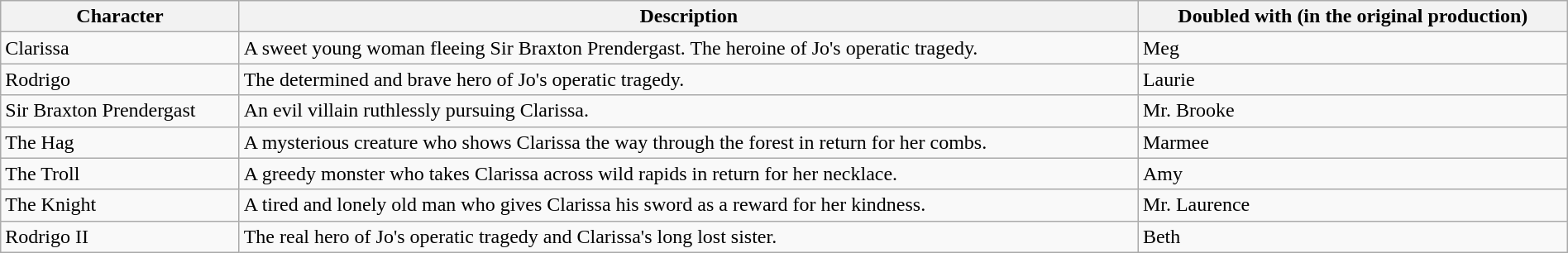<table class= "wikitable" style="width:100%">
<tr>
<th>Character</th>
<th>Description</th>
<th>Doubled with (in the original production)</th>
</tr>
<tr>
<td>Clarissa</td>
<td>A sweet young woman fleeing Sir Braxton Prendergast. The heroine of Jo's operatic tragedy.</td>
<td>Meg</td>
</tr>
<tr>
<td>Rodrigo</td>
<td>The determined and brave hero of Jo's operatic tragedy.</td>
<td>Laurie</td>
</tr>
<tr>
<td>Sir Braxton Prendergast</td>
<td>An evil villain ruthlessly pursuing Clarissa.</td>
<td>Mr. Brooke</td>
</tr>
<tr>
<td>The Hag</td>
<td>A mysterious creature who shows Clarissa the way through the forest in return for her combs.</td>
<td>Marmee</td>
</tr>
<tr>
<td>The Troll</td>
<td>A greedy monster who takes Clarissa across wild rapids in return for her necklace.</td>
<td>Amy</td>
</tr>
<tr>
<td>The Knight</td>
<td>A tired and lonely old man who gives Clarissa his sword as a reward for her kindness.</td>
<td>Mr. Laurence</td>
</tr>
<tr>
<td>Rodrigo II</td>
<td>The real hero of Jo's operatic tragedy and Clarissa's long lost sister.</td>
<td>Beth</td>
</tr>
</table>
